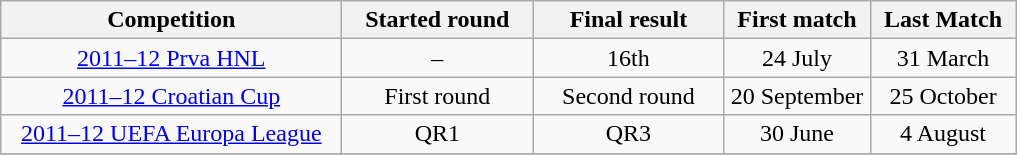<table class="wikitable" style="text-align: center;">
<tr>
<th width="220">Competition</th>
<th width="120">Started round</th>
<th width="120">Final result</th>
<th width="90">First match</th>
<th width="90">Last Match</th>
</tr>
<tr>
<td><a href='#'>2011–12 Prva HNL</a></td>
<td>–</td>
<td>16th</td>
<td>24 July</td>
<td>31 March</td>
</tr>
<tr>
<td><a href='#'>2011–12 Croatian Cup</a></td>
<td>First round</td>
<td>Second round</td>
<td>20 September</td>
<td>25 October</td>
</tr>
<tr>
<td><a href='#'>2011–12 UEFA Europa League</a></td>
<td>QR1</td>
<td>QR3</td>
<td>30 June</td>
<td>4 August</td>
</tr>
<tr>
</tr>
</table>
